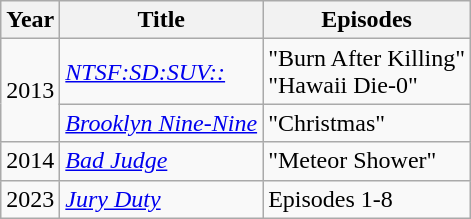<table class="wikitable">
<tr>
<th>Year</th>
<th>Title</th>
<th>Episodes</th>
</tr>
<tr>
<td rowspan=2>2013</td>
<td><em><a href='#'>NTSF:SD:SUV::</a></em></td>
<td>"Burn After Killing"<br>"Hawaii Die-0"</td>
</tr>
<tr>
<td><em><a href='#'>Brooklyn Nine-Nine</a></em></td>
<td>"Christmas"</td>
</tr>
<tr>
<td>2014</td>
<td><em><a href='#'>Bad Judge</a></em></td>
<td>"Meteor Shower"</td>
</tr>
<tr>
<td>2023</td>
<td><em><a href='#'>Jury Duty</a></em></td>
<td>Episodes 1-8</td>
</tr>
</table>
